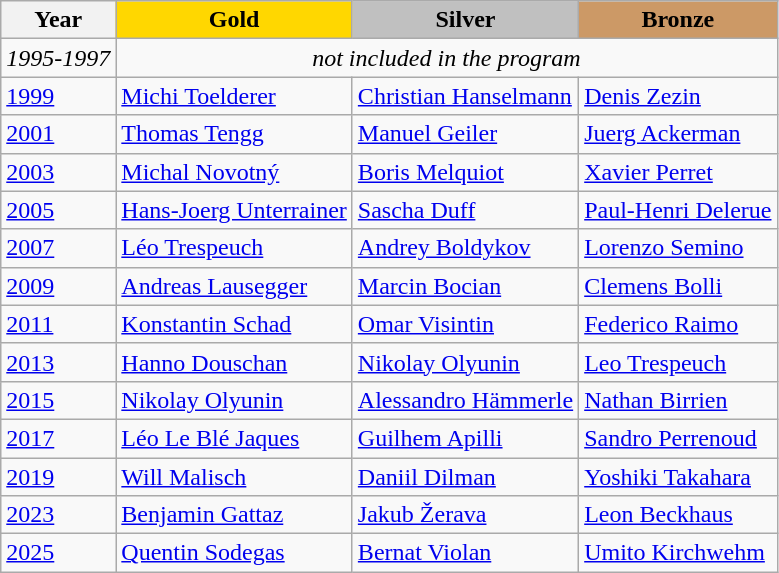<table class="wikitable">
<tr>
<th>Year</th>
<td align=center bgcolor=gold><strong>Gold</strong></td>
<td align=center bgcolor=silver><strong>Silver</strong></td>
<td align=center bgcolor=cc9966><strong>Bronze</strong></td>
</tr>
<tr>
<td><em>1995-1997</em></td>
<td colspan=3 align=center><em>not included in the program</em></td>
</tr>
<tr>
<td><a href='#'>1999</a></td>
<td> <a href='#'>Michi Toelderer</a></td>
<td> <a href='#'>Christian Hanselmann</a></td>
<td> <a href='#'>Denis Zezin</a></td>
</tr>
<tr>
<td><a href='#'>2001</a></td>
<td> <a href='#'>Thomas Tengg</a></td>
<td> <a href='#'>Manuel Geiler</a></td>
<td> <a href='#'>Juerg Ackerman</a></td>
</tr>
<tr>
<td><a href='#'>2003</a></td>
<td> <a href='#'>Michal Novotný</a></td>
<td> <a href='#'>Boris Melquiot</a></td>
<td> <a href='#'>Xavier Perret</a></td>
</tr>
<tr>
<td><a href='#'>2005</a></td>
<td> <a href='#'>Hans-Joerg Unterrainer</a></td>
<td> <a href='#'>Sascha Duff</a></td>
<td> <a href='#'>Paul-Henri Delerue</a></td>
</tr>
<tr>
<td><a href='#'>2007</a></td>
<td> <a href='#'>Léo Trespeuch</a></td>
<td> <a href='#'>Andrey Boldykov</a></td>
<td> <a href='#'>Lorenzo Semino</a></td>
</tr>
<tr>
<td><a href='#'>2009</a></td>
<td> <a href='#'>Andreas Lausegger</a></td>
<td> <a href='#'>Marcin Bocian</a></td>
<td> <a href='#'>Clemens Bolli</a></td>
</tr>
<tr>
<td><a href='#'>2011</a></td>
<td> <a href='#'>Konstantin Schad</a></td>
<td> <a href='#'>Omar Visintin</a></td>
<td> <a href='#'>Federico Raimo</a></td>
</tr>
<tr>
<td><a href='#'>2013</a></td>
<td> <a href='#'>Hanno Douschan</a></td>
<td> <a href='#'>Nikolay Olyunin</a></td>
<td> <a href='#'>Leo Trespeuch</a></td>
</tr>
<tr>
<td><a href='#'>2015</a></td>
<td> <a href='#'>Nikolay Olyunin</a></td>
<td> <a href='#'>Alessandro Hämmerle</a></td>
<td> <a href='#'>Nathan Birrien</a></td>
</tr>
<tr>
<td><a href='#'>2017</a></td>
<td> <a href='#'>Léo Le Blé Jaques</a></td>
<td> <a href='#'>Guilhem Apilli</a></td>
<td> <a href='#'>Sandro Perrenoud</a></td>
</tr>
<tr>
<td><a href='#'>2019</a></td>
<td> <a href='#'>Will Malisch</a></td>
<td> <a href='#'>Daniil Dilman</a></td>
<td> <a href='#'>Yoshiki Takahara</a></td>
</tr>
<tr>
<td><a href='#'>2023</a></td>
<td> <a href='#'>Benjamin Gattaz</a></td>
<td> <a href='#'>Jakub Žerava</a></td>
<td> <a href='#'>Leon Beckhaus</a></td>
</tr>
<tr>
<td><a href='#'>2025</a></td>
<td> <a href='#'>Quentin Sodegas</a></td>
<td> <a href='#'>Bernat Violan</a></td>
<td> <a href='#'>Umito Kirchwehm</a></td>
</tr>
</table>
